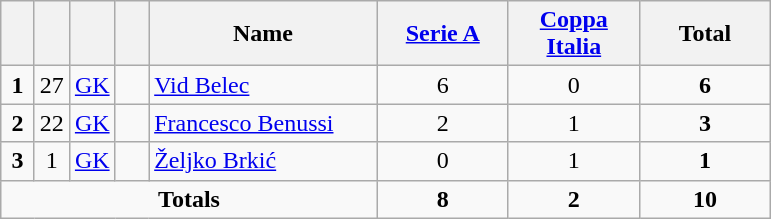<table class="wikitable" style="text-align:center">
<tr>
<th width=15></th>
<th width=15></th>
<th width=15></th>
<th width=15></th>
<th width=145>Name</th>
<th width=80><a href='#'>Serie A</a></th>
<th width=80><a href='#'>Coppa Italia</a></th>
<th width=80>Total</th>
</tr>
<tr>
<td><strong>1</strong></td>
<td>27</td>
<td><a href='#'>GK</a></td>
<td></td>
<td align=left><a href='#'>Vid Belec</a></td>
<td>6</td>
<td>0</td>
<td><strong>6</strong></td>
</tr>
<tr>
<td><strong>2</strong></td>
<td>22</td>
<td><a href='#'>GK</a></td>
<td></td>
<td align=left><a href='#'>Francesco Benussi</a></td>
<td>2</td>
<td>1</td>
<td><strong>3</strong></td>
</tr>
<tr>
<td><strong>3</strong></td>
<td>1</td>
<td><a href='#'>GK</a></td>
<td></td>
<td align=left><a href='#'>Željko Brkić</a></td>
<td>0</td>
<td>1</td>
<td><strong>1</strong></td>
</tr>
<tr>
<td colspan=5><strong>Totals</strong></td>
<td><strong>8</strong></td>
<td><strong>2</strong></td>
<td><strong>10</strong></td>
</tr>
</table>
